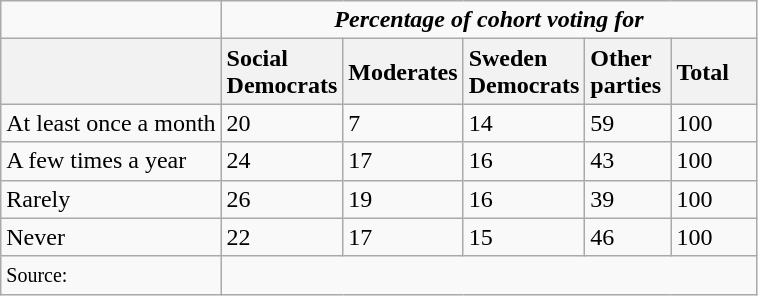<table class="wikitable">
<tr>
<td></td>
<td colspan=5 style="text-align:center;"><strong><em>Percentage of cohort voting for</em></strong></td>
</tr>
<tr>
<th></th>
<th style="text-align:left; width:50px;">Social Democrats</th>
<th style="text-align:left; width:50px;">Moderates</th>
<th style="text-align:left; width:50px;">Sweden Democrats</th>
<th style="text-align:left; width:50px;">Other parties</th>
<th style="text-align:left; width:50px;">Total</th>
</tr>
<tr>
<td>At least once a month</td>
<td>20</td>
<td>7</td>
<td>14</td>
<td>59</td>
<td>100</td>
</tr>
<tr>
<td>A few times a year</td>
<td>24</td>
<td>17</td>
<td>16</td>
<td>43</td>
<td>100</td>
</tr>
<tr>
<td>Rarely</td>
<td>26</td>
<td>19</td>
<td>16</td>
<td>39</td>
<td>100</td>
</tr>
<tr>
<td>Never</td>
<td>22</td>
<td>17</td>
<td>15</td>
<td>46</td>
<td>100</td>
</tr>
<tr>
<td><small>Source:</small></td>
<td colspan=5></td>
</tr>
</table>
